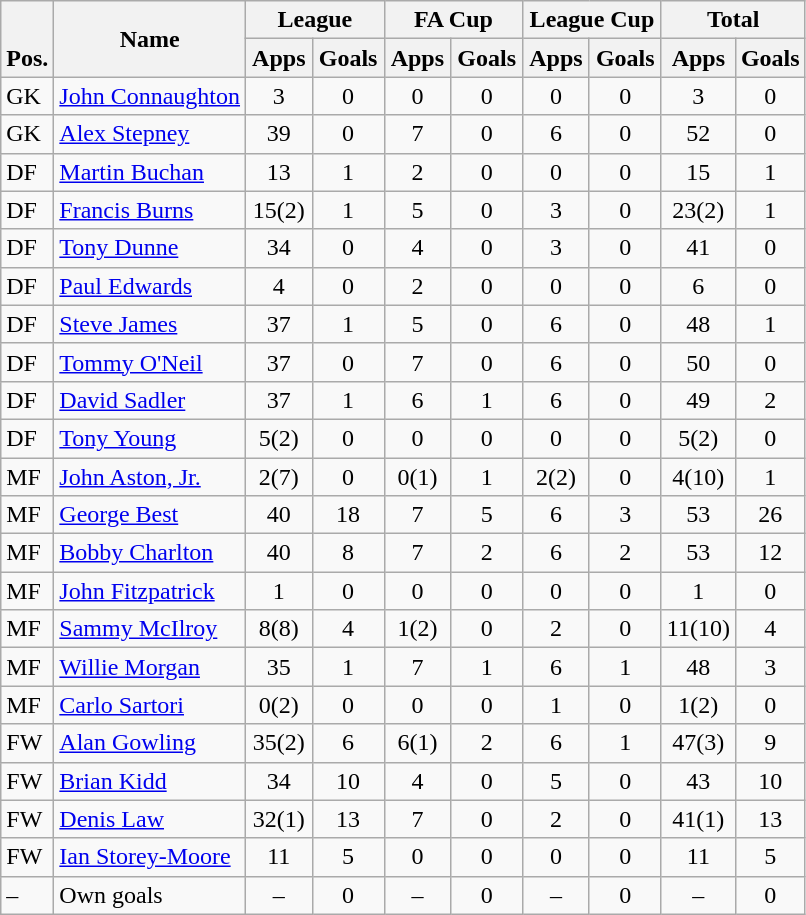<table class="wikitable" style="text-align:center">
<tr>
<th rowspan="2" valign="bottom">Pos.</th>
<th rowspan="2">Name</th>
<th colspan="2" width="85">League</th>
<th colspan="2" width="85">FA Cup</th>
<th colspan="2" width="85">League Cup</th>
<th colspan="2" width="85">Total</th>
</tr>
<tr>
<th>Apps</th>
<th>Goals</th>
<th>Apps</th>
<th>Goals</th>
<th>Apps</th>
<th>Goals</th>
<th>Apps</th>
<th>Goals</th>
</tr>
<tr>
<td align="left">GK</td>
<td align="left"> <a href='#'>John Connaughton</a></td>
<td>3</td>
<td>0</td>
<td>0</td>
<td>0</td>
<td>0</td>
<td>0</td>
<td>3</td>
<td>0</td>
</tr>
<tr>
<td align="left">GK</td>
<td align="left"> <a href='#'>Alex Stepney</a></td>
<td>39</td>
<td>0</td>
<td>7</td>
<td>0</td>
<td>6</td>
<td>0</td>
<td>52</td>
<td>0</td>
</tr>
<tr>
<td align="left">DF</td>
<td align="left"> <a href='#'>Martin Buchan</a></td>
<td>13</td>
<td>1</td>
<td>2</td>
<td>0</td>
<td>0</td>
<td>0</td>
<td>15</td>
<td>1</td>
</tr>
<tr>
<td align="left">DF</td>
<td align="left"> <a href='#'>Francis Burns</a></td>
<td>15(2)</td>
<td>1</td>
<td>5</td>
<td>0</td>
<td>3</td>
<td>0</td>
<td>23(2)</td>
<td>1</td>
</tr>
<tr>
<td align="left">DF</td>
<td align="left"> <a href='#'>Tony Dunne</a></td>
<td>34</td>
<td>0</td>
<td>4</td>
<td>0</td>
<td>3</td>
<td>0</td>
<td>41</td>
<td>0</td>
</tr>
<tr>
<td align="left">DF</td>
<td align="left"> <a href='#'>Paul Edwards</a></td>
<td>4</td>
<td>0</td>
<td>2</td>
<td>0</td>
<td>0</td>
<td>0</td>
<td>6</td>
<td>0</td>
</tr>
<tr>
<td align="left">DF</td>
<td align="left"> <a href='#'>Steve James</a></td>
<td>37</td>
<td>1</td>
<td>5</td>
<td>0</td>
<td>6</td>
<td>0</td>
<td>48</td>
<td>1</td>
</tr>
<tr>
<td align="left">DF</td>
<td align="left"> <a href='#'>Tommy O'Neil</a></td>
<td>37</td>
<td>0</td>
<td>7</td>
<td>0</td>
<td>6</td>
<td>0</td>
<td>50</td>
<td>0</td>
</tr>
<tr>
<td align="left">DF</td>
<td align="left"> <a href='#'>David Sadler</a></td>
<td>37</td>
<td>1</td>
<td>6</td>
<td>1</td>
<td>6</td>
<td>0</td>
<td>49</td>
<td>2</td>
</tr>
<tr>
<td align="left">DF</td>
<td align="left"> <a href='#'>Tony Young</a></td>
<td>5(2)</td>
<td>0</td>
<td>0</td>
<td>0</td>
<td>0</td>
<td>0</td>
<td>5(2)</td>
<td>0</td>
</tr>
<tr>
<td align="left">MF</td>
<td align="left"> <a href='#'>John Aston, Jr.</a></td>
<td>2(7)</td>
<td>0</td>
<td>0(1)</td>
<td>1</td>
<td>2(2)</td>
<td>0</td>
<td>4(10)</td>
<td>1</td>
</tr>
<tr>
<td align="left">MF</td>
<td align="left"> <a href='#'>George Best</a></td>
<td>40</td>
<td>18</td>
<td>7</td>
<td>5</td>
<td>6</td>
<td>3</td>
<td>53</td>
<td>26</td>
</tr>
<tr>
<td align="left">MF</td>
<td align="left"> <a href='#'>Bobby Charlton</a></td>
<td>40</td>
<td>8</td>
<td>7</td>
<td>2</td>
<td>6</td>
<td>2</td>
<td>53</td>
<td>12</td>
</tr>
<tr>
<td align="left">MF</td>
<td align="left"> <a href='#'>John Fitzpatrick</a></td>
<td>1</td>
<td>0</td>
<td>0</td>
<td>0</td>
<td>0</td>
<td>0</td>
<td>1</td>
<td>0</td>
</tr>
<tr>
<td align="left">MF</td>
<td align="left"> <a href='#'>Sammy McIlroy</a></td>
<td>8(8)</td>
<td>4</td>
<td>1(2)</td>
<td>0</td>
<td>2</td>
<td>0</td>
<td>11(10)</td>
<td>4</td>
</tr>
<tr>
<td align="left">MF</td>
<td align="left"> <a href='#'>Willie Morgan</a></td>
<td>35</td>
<td>1</td>
<td>7</td>
<td>1</td>
<td>6</td>
<td>1</td>
<td>48</td>
<td>3</td>
</tr>
<tr>
<td align="left">MF</td>
<td align="left"> <a href='#'>Carlo Sartori</a></td>
<td>0(2)</td>
<td>0</td>
<td>0</td>
<td>0</td>
<td>1</td>
<td>0</td>
<td>1(2)</td>
<td>0</td>
</tr>
<tr>
<td align="left">FW</td>
<td align="left"> <a href='#'>Alan Gowling</a></td>
<td>35(2)</td>
<td>6</td>
<td>6(1)</td>
<td>2</td>
<td>6</td>
<td>1</td>
<td>47(3)</td>
<td>9</td>
</tr>
<tr>
<td align="left">FW</td>
<td align="left"> <a href='#'>Brian Kidd</a></td>
<td>34</td>
<td>10</td>
<td>4</td>
<td>0</td>
<td>5</td>
<td>0</td>
<td>43</td>
<td>10</td>
</tr>
<tr>
<td align="left">FW</td>
<td align="left"> <a href='#'>Denis Law</a></td>
<td>32(1)</td>
<td>13</td>
<td>7</td>
<td>0</td>
<td>2</td>
<td>0</td>
<td>41(1)</td>
<td>13</td>
</tr>
<tr>
<td align="left">FW</td>
<td align="left"> <a href='#'>Ian Storey-Moore</a></td>
<td>11</td>
<td>5</td>
<td>0</td>
<td>0</td>
<td>0</td>
<td>0</td>
<td>11</td>
<td>5</td>
</tr>
<tr>
<td align="left">–</td>
<td align="left">Own goals</td>
<td>–</td>
<td>0</td>
<td>–</td>
<td>0</td>
<td>–</td>
<td>0</td>
<td>–</td>
<td>0</td>
</tr>
</table>
